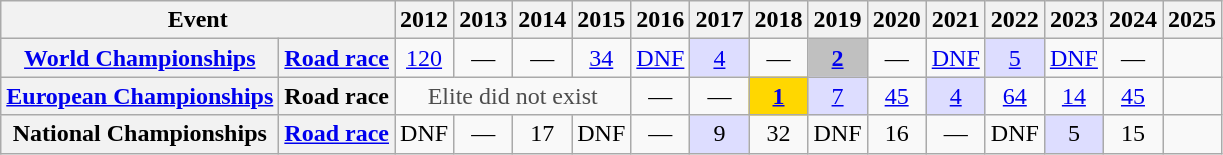<table class="wikitable plainrowheaders">
<tr>
<th scope="col" colspan=2>Event</th>
<th scope="col">2012</th>
<th scope="col">2013</th>
<th scope="col">2014</th>
<th scope="col">2015</th>
<th scope="col">2016</th>
<th scope="col">2017</th>
<th scope="col">2018</th>
<th scope="col">2019</th>
<th scope="col">2020</th>
<th scope="col">2021</th>
<th scope="col">2022</th>
<th scope="col">2023</th>
<th scope="col">2024</th>
<th scope="col">2025</th>
</tr>
<tr style="text-align:center;">
<th scope="row"> <a href='#'>World Championships</a></th>
<th scope="row"><a href='#'>Road race</a></th>
<td><a href='#'>120</a></td>
<td>—</td>
<td>—</td>
<td><a href='#'>34</a></td>
<td><a href='#'>DNF</a></td>
<td style="background:#ddf;"><a href='#'>4</a></td>
<td>—</td>
<td style="background:silver;"><a href='#'><strong>2</strong></a></td>
<td>—</td>
<td><a href='#'>DNF</a></td>
<td style="background:#ddf;"><a href='#'>5</a></td>
<td><a href='#'>DNF</a></td>
<td>—</td>
<td></td>
</tr>
<tr style="text-align:center;">
<th scope="row"> <a href='#'>European Championships</a></th>
<th scope="row">Road race</th>
<td style="color:#4d4d4d;" colspan=4>Elite did not exist</td>
<td>—</td>
<td>—</td>
<td style="background:gold;"><a href='#'><strong>1</strong></a></td>
<td style="background:#ddf;"><a href='#'>7</a></td>
<td><a href='#'>45</a></td>
<td style="background:#ddf;"><a href='#'>4</a></td>
<td><a href='#'>64</a></td>
<td><a href='#'>14</a></td>
<td><a href='#'>45</a></td>
<td></td>
</tr>
<tr style="text-align:center;">
<th scope="row"> National Championships</th>
<th scope="row"><a href='#'>Road race</a></th>
<td>DNF</td>
<td>—</td>
<td>17</td>
<td>DNF</td>
<td>—</td>
<td style="background:#ddf;">9</td>
<td>32</td>
<td>DNF</td>
<td>16</td>
<td>—</td>
<td>DNF</td>
<td style="background:#ddf;">5</td>
<td>15</td>
<td></td>
</tr>
</table>
